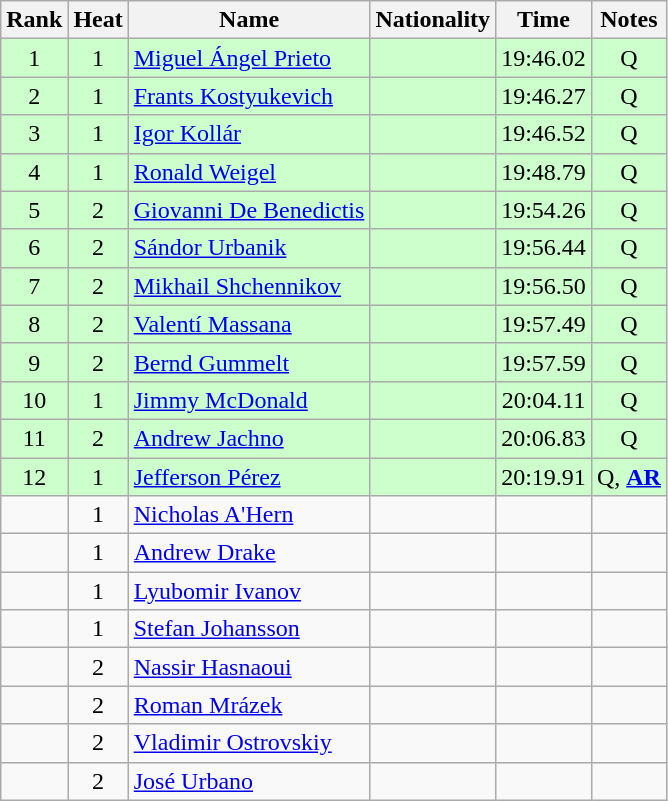<table class="wikitable sortable" style="text-align:center">
<tr>
<th>Rank</th>
<th>Heat</th>
<th>Name</th>
<th>Nationality</th>
<th>Time</th>
<th>Notes</th>
</tr>
<tr bgcolor=ccffcc>
<td>1</td>
<td>1</td>
<td align="left"><a href='#'>Miguel Ángel Prieto</a></td>
<td align=left></td>
<td>19:46.02</td>
<td>Q</td>
</tr>
<tr bgcolor=ccffcc>
<td>2</td>
<td>1</td>
<td align="left"><a href='#'>Frants Kostyukevich</a></td>
<td align=left></td>
<td>19:46.27</td>
<td>Q</td>
</tr>
<tr bgcolor=ccffcc>
<td>3</td>
<td>1</td>
<td align="left"><a href='#'>Igor Kollár</a></td>
<td align=left></td>
<td>19:46.52</td>
<td>Q</td>
</tr>
<tr bgcolor=ccffcc>
<td>4</td>
<td>1</td>
<td align="left"><a href='#'>Ronald Weigel</a></td>
<td align=left></td>
<td>19:48.79</td>
<td>Q</td>
</tr>
<tr bgcolor=ccffcc>
<td>5</td>
<td>2</td>
<td align="left"><a href='#'>Giovanni De Benedictis</a></td>
<td align=left></td>
<td>19:54.26</td>
<td>Q</td>
</tr>
<tr bgcolor=ccffcc>
<td>6</td>
<td>2</td>
<td align="left"><a href='#'>Sándor Urbanik</a></td>
<td align=left></td>
<td>19:56.44</td>
<td>Q</td>
</tr>
<tr bgcolor=ccffcc>
<td>7</td>
<td>2</td>
<td align="left"><a href='#'>Mikhail Shchennikov</a></td>
<td align=left></td>
<td>19:56.50</td>
<td>Q</td>
</tr>
<tr bgcolor=ccffcc>
<td>8</td>
<td>2</td>
<td align="left"><a href='#'>Valentí Massana</a></td>
<td align=left></td>
<td>19:57.49</td>
<td>Q</td>
</tr>
<tr bgcolor=ccffcc>
<td>9</td>
<td>2</td>
<td align="left"><a href='#'>Bernd Gummelt</a></td>
<td align=left></td>
<td>19:57.59</td>
<td>Q</td>
</tr>
<tr bgcolor=ccffcc>
<td>10</td>
<td>1</td>
<td align="left"><a href='#'>Jimmy McDonald</a></td>
<td align=left></td>
<td>20:04.11</td>
<td>Q</td>
</tr>
<tr bgcolor=ccffcc>
<td>11</td>
<td>2</td>
<td align="left"><a href='#'>Andrew Jachno</a></td>
<td align=left></td>
<td>20:06.83</td>
<td>Q</td>
</tr>
<tr bgcolor=ccffcc>
<td>12</td>
<td>1</td>
<td align="left"><a href='#'>Jefferson Pérez</a></td>
<td align=left></td>
<td>20:19.91</td>
<td>Q, <strong><a href='#'>AR</a></strong></td>
</tr>
<tr>
<td></td>
<td>1</td>
<td align="left"><a href='#'>Nicholas A'Hern</a></td>
<td align=left></td>
<td></td>
<td></td>
</tr>
<tr>
<td></td>
<td>1</td>
<td align="left"><a href='#'>Andrew Drake</a></td>
<td align=left></td>
<td></td>
<td></td>
</tr>
<tr>
<td></td>
<td>1</td>
<td align="left"><a href='#'>Lyubomir Ivanov</a></td>
<td align=left></td>
<td></td>
<td></td>
</tr>
<tr>
<td></td>
<td>1</td>
<td align="left"><a href='#'>Stefan Johansson</a></td>
<td align=left></td>
<td></td>
<td></td>
</tr>
<tr>
<td></td>
<td>2</td>
<td align="left"><a href='#'>Nassir Hasnaoui</a></td>
<td align=left></td>
<td></td>
<td></td>
</tr>
<tr>
<td></td>
<td>2</td>
<td align="left"><a href='#'>Roman Mrázek</a></td>
<td align=left></td>
<td></td>
<td></td>
</tr>
<tr>
<td></td>
<td>2</td>
<td align="left"><a href='#'>Vladimir Ostrovskiy</a></td>
<td align=left></td>
<td></td>
<td></td>
</tr>
<tr>
<td></td>
<td>2</td>
<td align="left"><a href='#'>José Urbano</a></td>
<td align=left></td>
<td></td>
<td></td>
</tr>
</table>
